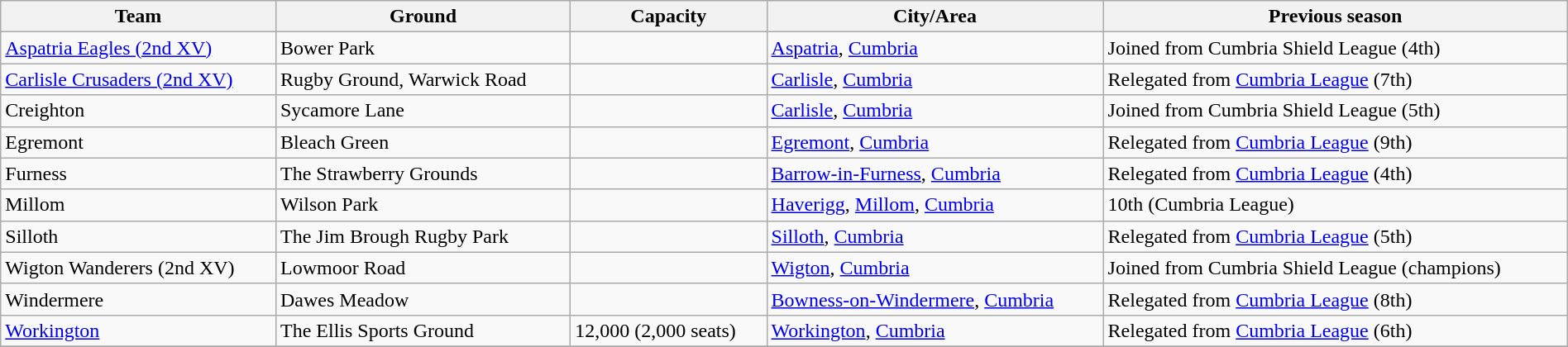<table class="wikitable sortable" width=100%>
<tr>
<th>Team</th>
<th>Ground</th>
<th>Capacity</th>
<th>City/Area</th>
<th>Previous season</th>
</tr>
<tr>
<td><a href='#'>Aspatria Eagles (2nd XV)</a></td>
<td>Bower Park</td>
<td></td>
<td><a href='#'>Aspatria</a>, <a href='#'>Cumbria</a></td>
<td>Joined from Cumbria Shield League (4th)</td>
</tr>
<tr>
<td><a href='#'>Carlisle Crusaders (2nd XV)</a></td>
<td>Rugby Ground, Warwick Road</td>
<td></td>
<td><a href='#'>Carlisle</a>, <a href='#'>Cumbria</a></td>
<td>Relegated from <a href='#'>Cumbria League</a> (7th)</td>
</tr>
<tr>
<td>Creighton</td>
<td>Sycamore Lane</td>
<td></td>
<td><a href='#'>Carlisle</a>, <a href='#'>Cumbria</a></td>
<td>Joined from Cumbria Shield League (5th)</td>
</tr>
<tr>
<td>Egremont</td>
<td>Bleach Green</td>
<td></td>
<td><a href='#'>Egremont</a>, <a href='#'>Cumbria</a></td>
<td>Relegated from <a href='#'>Cumbria League</a>  (9th)</td>
</tr>
<tr>
<td>Furness</td>
<td>The Strawberry Grounds</td>
<td></td>
<td><a href='#'>Barrow-in-Furness</a>, <a href='#'>Cumbria</a></td>
<td>Relegated from <a href='#'>Cumbria League</a>  (4th)</td>
</tr>
<tr>
<td>Millom</td>
<td>Wilson Park</td>
<td></td>
<td><a href='#'>Haverigg</a>, <a href='#'>Millom</a>, <a href='#'>Cumbria</a></td>
<td>10th (Cumbria League)</td>
</tr>
<tr>
<td>Silloth</td>
<td>The Jim Brough Rugby Park</td>
<td></td>
<td><a href='#'>Silloth</a>, <a href='#'>Cumbria</a></td>
<td>Relegated from <a href='#'>Cumbria League</a>  (5th)</td>
</tr>
<tr>
<td>Wigton Wanderers (2nd XV)</td>
<td>Lowmoor Road</td>
<td></td>
<td><a href='#'>Wigton</a>, <a href='#'>Cumbria</a></td>
<td>Joined from Cumbria Shield League (champions)</td>
</tr>
<tr>
<td>Windermere</td>
<td>Dawes Meadow</td>
<td></td>
<td><a href='#'>Bowness-on-Windermere</a>, <a href='#'>Cumbria</a></td>
<td>Relegated from <a href='#'>Cumbria League</a>  (8th)</td>
</tr>
<tr>
<td><a href='#'>Workington</a></td>
<td>The Ellis Sports Ground</td>
<td>12,000 (2,000 seats)</td>
<td><a href='#'>Workington</a>, <a href='#'>Cumbria</a></td>
<td>Relegated from <a href='#'>Cumbria League</a>  (6th)</td>
</tr>
<tr>
</tr>
</table>
